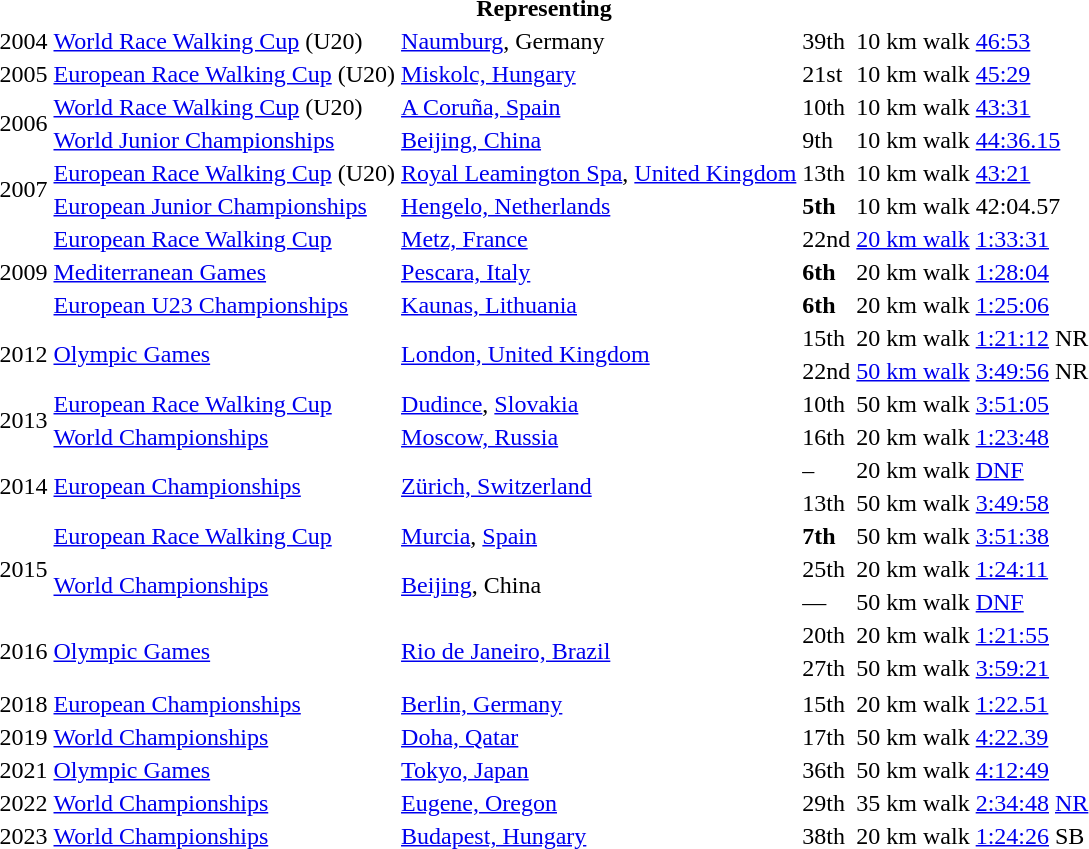<table>
<tr>
<th colspan="6">Representing </th>
</tr>
<tr>
<td>2004</td>
<td><a href='#'>World Race Walking Cup</a> (U20)</td>
<td><a href='#'>Naumburg</a>, Germany</td>
<td>39th</td>
<td>10 km walk</td>
<td><a href='#'>46:53</a></td>
</tr>
<tr>
<td>2005</td>
<td><a href='#'>European Race Walking Cup</a> (U20)</td>
<td><a href='#'>Miskolc, Hungary</a></td>
<td>21st</td>
<td>10 km walk</td>
<td><a href='#'>45:29</a></td>
</tr>
<tr>
<td rowspan=2>2006</td>
<td><a href='#'>World Race Walking Cup</a> (U20)</td>
<td><a href='#'>A Coruña, Spain</a></td>
<td>10th</td>
<td>10 km walk</td>
<td><a href='#'>43:31</a></td>
</tr>
<tr>
<td><a href='#'>World Junior Championships</a></td>
<td><a href='#'>Beijing, China</a></td>
<td>9th</td>
<td>10 km walk</td>
<td><a href='#'>44:36.15</a></td>
</tr>
<tr>
<td rowspan=2>2007</td>
<td><a href='#'>European Race Walking Cup</a> (U20)</td>
<td><a href='#'>Royal Leamington Spa</a>, <a href='#'>United Kingdom</a></td>
<td>13th</td>
<td>10 km walk</td>
<td><a href='#'>43:21</a></td>
</tr>
<tr>
<td><a href='#'>European Junior Championships</a></td>
<td><a href='#'>Hengelo, Netherlands</a></td>
<td><strong>5th</strong></td>
<td>10 km walk</td>
<td>42:04.57</td>
</tr>
<tr>
<td rowspan=3>2009</td>
<td><a href='#'>European Race Walking Cup</a></td>
<td><a href='#'>Metz, France</a></td>
<td>22nd</td>
<td><a href='#'>20 km walk</a></td>
<td><a href='#'>1:33:31</a></td>
</tr>
<tr>
<td><a href='#'>Mediterranean Games</a></td>
<td><a href='#'>Pescara, Italy</a></td>
<td><strong>6th</strong></td>
<td>20 km walk</td>
<td><a href='#'>1:28:04</a></td>
</tr>
<tr>
<td><a href='#'>European U23 Championships</a></td>
<td><a href='#'>Kaunas, Lithuania</a></td>
<td><strong>6th</strong></td>
<td>20 km walk</td>
<td><a href='#'>1:25:06</a></td>
</tr>
<tr>
<td rowspan=2>2012</td>
<td rowspan=2><a href='#'>Olympic Games</a></td>
<td rowspan=2><a href='#'>London, United Kingdom</a></td>
<td>15th</td>
<td>20 km walk</td>
<td><a href='#'>1:21:12</a> NR</td>
</tr>
<tr>
<td>22nd</td>
<td><a href='#'>50 km walk</a></td>
<td><a href='#'>3:49:56</a> NR</td>
</tr>
<tr>
<td rowspan=2>2013</td>
<td><a href='#'>European Race Walking Cup</a></td>
<td><a href='#'>Dudince</a>, <a href='#'>Slovakia</a></td>
<td>10th</td>
<td>50 km walk</td>
<td><a href='#'>3:51:05</a></td>
</tr>
<tr>
<td><a href='#'>World Championships</a></td>
<td><a href='#'>Moscow, Russia</a></td>
<td>16th</td>
<td>20 km walk</td>
<td><a href='#'>1:23:48</a></td>
</tr>
<tr>
<td rowspan=2>2014</td>
<td rowspan=2><a href='#'>European Championships</a></td>
<td rowspan=2><a href='#'>Zürich, Switzerland</a></td>
<td>–</td>
<td>20 km walk</td>
<td><a href='#'>DNF</a></td>
</tr>
<tr>
<td>13th</td>
<td>50 km walk</td>
<td><a href='#'>3:49:58</a></td>
</tr>
<tr>
<td rowspan=3>2015</td>
<td><a href='#'>European Race Walking Cup</a></td>
<td><a href='#'>Murcia</a>, <a href='#'>Spain</a></td>
<td><strong>7th</strong></td>
<td>50 km walk</td>
<td><a href='#'>3:51:38</a></td>
</tr>
<tr>
<td rowspan=2><a href='#'>World Championships</a></td>
<td rowspan=2><a href='#'>Beijing</a>, China</td>
<td>25th</td>
<td>20 km walk</td>
<td><a href='#'>1:24:11</a></td>
</tr>
<tr>
<td>—</td>
<td>50 km walk</td>
<td><a href='#'>DNF</a></td>
</tr>
<tr>
<td rowspan=2>2016</td>
<td rowspan=2><a href='#'>Olympic Games</a></td>
<td rowspan=2><a href='#'>Rio de Janeiro, Brazil</a></td>
<td>20th</td>
<td>20 km walk</td>
<td><a href='#'>1:21:55</a></td>
</tr>
<tr>
<td>27th</td>
<td>50 km walk</td>
<td><a href='#'>3:59:21</a></td>
</tr>
<tr>
</tr>
<tr>
<td>2018</td>
<td><a href='#'>European Championships</a></td>
<td><a href='#'>Berlin, Germany</a></td>
<td>15th</td>
<td>20 km walk</td>
<td><a href='#'>1:22.51</a></td>
</tr>
<tr>
<td>2019</td>
<td><a href='#'>World Championships</a></td>
<td><a href='#'>Doha, Qatar</a></td>
<td>17th</td>
<td>50 km walk</td>
<td><a href='#'>4:22.39</a></td>
</tr>
<tr>
<td>2021</td>
<td><a href='#'>Olympic Games</a></td>
<td><a href='#'>Tokyo, Japan</a></td>
<td>36th</td>
<td>50 km walk</td>
<td><a href='#'>4:12:49</a></td>
</tr>
<tr>
<td>2022</td>
<td><a href='#'>World Championships</a></td>
<td><a href='#'>Eugene, Oregon</a></td>
<td>29th</td>
<td>35 km walk</td>
<td><a href='#'>2:34:48</a> <a href='#'>NR</a></td>
</tr>
<tr>
<td>2023</td>
<td><a href='#'>World Championships</a></td>
<td><a href='#'>Budapest, Hungary</a></td>
<td>38th</td>
<td>20 km walk</td>
<td><a href='#'>1:24:26</a> SB</td>
</tr>
<tr>
</tr>
</table>
